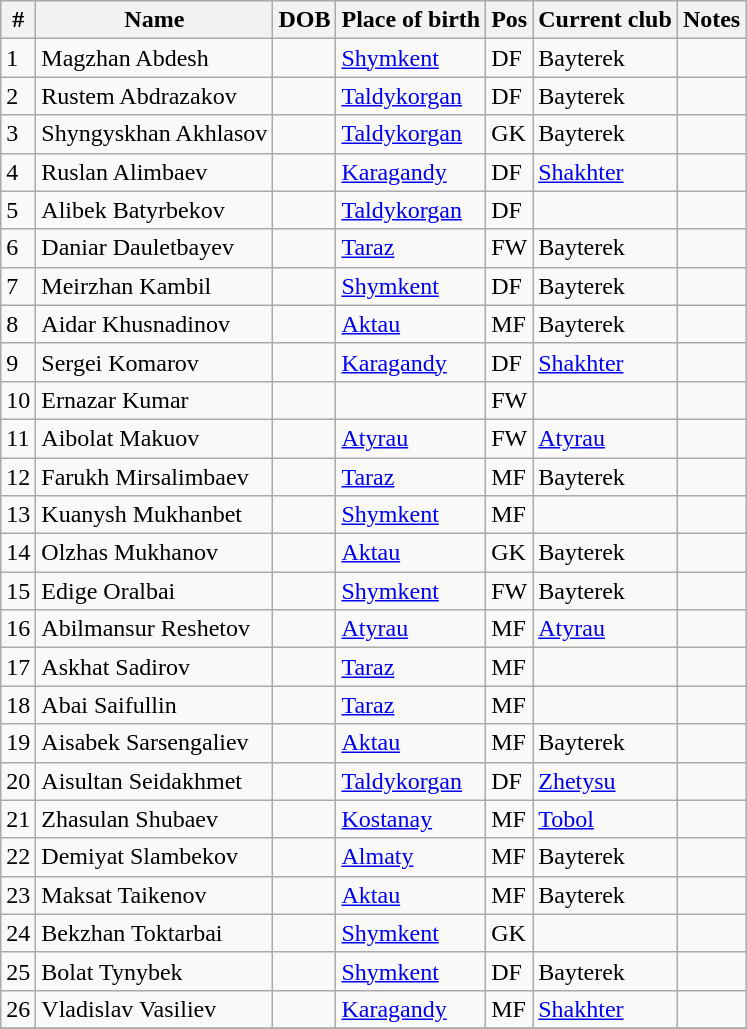<table class="wikitable sortable" style="clear: both;">
<tr>
<th>#</th>
<th>Name</th>
<th>DOB</th>
<th>Place of birth</th>
<th>Pos</th>
<th>Current club</th>
<th>Notes</th>
</tr>
<tr>
<td>1</td>
<td>Magzhan Abdesh</td>
<td></td>
<td><a href='#'>Shymkent</a></td>
<td>DF</td>
<td>Bayterek</td>
<td></td>
</tr>
<tr>
<td>2</td>
<td>Rustem Abdrazakov</td>
<td></td>
<td><a href='#'>Taldykorgan</a></td>
<td>DF</td>
<td>Bayterek</td>
<td></td>
</tr>
<tr>
<td>3</td>
<td>Shyngyskhan Akhlasov</td>
<td></td>
<td><a href='#'>Taldykorgan</a></td>
<td>GK</td>
<td>Bayterek</td>
<td></td>
</tr>
<tr>
<td>4</td>
<td>Ruslan Alimbaev</td>
<td></td>
<td><a href='#'>Karagandy</a></td>
<td>DF</td>
<td><a href='#'>Shakhter</a></td>
<td></td>
</tr>
<tr>
<td>5</td>
<td>Alibek Batyrbekov</td>
<td></td>
<td><a href='#'>Taldykorgan</a></td>
<td>DF</td>
<td></td>
<td></td>
</tr>
<tr>
<td>6</td>
<td>Daniar Dauletbayev</td>
<td></td>
<td><a href='#'>Taraz</a></td>
<td>FW</td>
<td>Bayterek</td>
<td></td>
</tr>
<tr>
<td>7</td>
<td>Meirzhan Kambil</td>
<td></td>
<td><a href='#'>Shymkent</a></td>
<td>DF</td>
<td>Bayterek</td>
<td></td>
</tr>
<tr>
<td>8</td>
<td>Aidar Khusnadinov</td>
<td></td>
<td><a href='#'>Aktau</a></td>
<td>MF</td>
<td>Bayterek</td>
<td></td>
</tr>
<tr>
<td>9</td>
<td>Sergei Komarov</td>
<td></td>
<td><a href='#'>Karagandy</a></td>
<td>DF</td>
<td><a href='#'>Shakhter</a></td>
<td></td>
</tr>
<tr>
<td>10</td>
<td>Ernazar Kumar</td>
<td></td>
<td></td>
<td>FW</td>
<td></td>
<td></td>
</tr>
<tr>
<td>11</td>
<td>Aibolat Makuov</td>
<td></td>
<td><a href='#'>Atyrau</a></td>
<td>FW</td>
<td><a href='#'>Atyrau</a></td>
<td></td>
</tr>
<tr>
<td>12</td>
<td>Farukh Mirsalimbaev</td>
<td></td>
<td><a href='#'>Taraz</a></td>
<td>MF</td>
<td>Bayterek</td>
<td></td>
</tr>
<tr>
<td>13</td>
<td>Kuanysh Mukhanbet</td>
<td></td>
<td><a href='#'>Shymkent</a></td>
<td>MF</td>
<td></td>
<td></td>
</tr>
<tr>
<td>14</td>
<td>Olzhas Mukhanov</td>
<td></td>
<td><a href='#'>Aktau</a></td>
<td>GK</td>
<td>Bayterek</td>
<td></td>
</tr>
<tr>
<td>15</td>
<td>Edige Oralbai</td>
<td></td>
<td><a href='#'>Shymkent</a></td>
<td>FW</td>
<td>Bayterek</td>
<td></td>
</tr>
<tr>
<td>16</td>
<td>Abilmansur Reshetov</td>
<td></td>
<td><a href='#'>Atyrau</a></td>
<td>MF</td>
<td><a href='#'>Atyrau</a></td>
<td></td>
</tr>
<tr>
<td>17</td>
<td>Askhat Sadirov</td>
<td></td>
<td><a href='#'>Taraz</a></td>
<td>MF</td>
<td></td>
<td></td>
</tr>
<tr>
<td>18</td>
<td>Abai Saifullin</td>
<td></td>
<td><a href='#'>Taraz</a></td>
<td>MF</td>
<td></td>
<td></td>
</tr>
<tr>
<td>19</td>
<td>Aisabek Sarsengaliev</td>
<td></td>
<td><a href='#'>Aktau</a></td>
<td>MF</td>
<td>Bayterek</td>
<td></td>
</tr>
<tr>
<td>20</td>
<td>Aisultan Seidakhmet</td>
<td></td>
<td><a href='#'>Taldykorgan</a></td>
<td>DF</td>
<td><a href='#'>Zhetysu</a></td>
<td></td>
</tr>
<tr>
<td>21</td>
<td>Zhasulan Shubaev</td>
<td></td>
<td><a href='#'>Kostanay</a></td>
<td>MF</td>
<td><a href='#'>Tobol</a></td>
<td></td>
</tr>
<tr>
<td>22</td>
<td>Demiyat Slambekov</td>
<td></td>
<td><a href='#'>Almaty</a></td>
<td>MF</td>
<td>Bayterek</td>
<td></td>
</tr>
<tr>
<td>23</td>
<td>Maksat Taikenov</td>
<td></td>
<td><a href='#'>Aktau</a></td>
<td>MF</td>
<td>Bayterek</td>
<td></td>
</tr>
<tr>
<td>24</td>
<td>Bekzhan Toktarbai</td>
<td></td>
<td><a href='#'>Shymkent</a></td>
<td>GK</td>
<td></td>
<td></td>
</tr>
<tr>
<td>25</td>
<td>Bolat Tynybek</td>
<td></td>
<td><a href='#'>Shymkent</a></td>
<td>DF</td>
<td>Bayterek</td>
<td></td>
</tr>
<tr>
<td>26</td>
<td>Vladislav Vasiliev</td>
<td></td>
<td><a href='#'>Karagandy</a></td>
<td>MF</td>
<td><a href='#'>Shakhter</a></td>
<td></td>
</tr>
<tr>
</tr>
</table>
